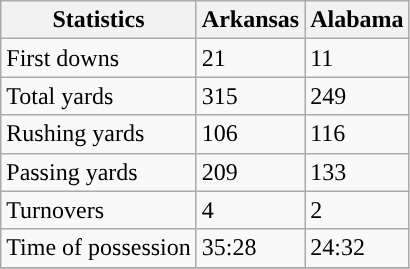<table class="wikitable" style="float: left;">
<tr>
<th>Statistics</th>
<th>Arkansas</th>
<th>Alabama</th>
</tr>
<tr>
<td>First downs</td>
<td>21</td>
<td>11</td>
</tr>
<tr>
<td>Total yards</td>
<td>315</td>
<td>249</td>
</tr>
<tr>
<td>Rushing yards</td>
<td>106</td>
<td>116</td>
</tr>
<tr>
<td>Passing yards</td>
<td>209</td>
<td>133</td>
</tr>
<tr>
<td>Turnovers</td>
<td>4</td>
<td>2</td>
</tr>
<tr>
<td>Time of possession</td>
<td>35:28</td>
<td>24:32</td>
</tr>
<tr>
</tr>
</table>
